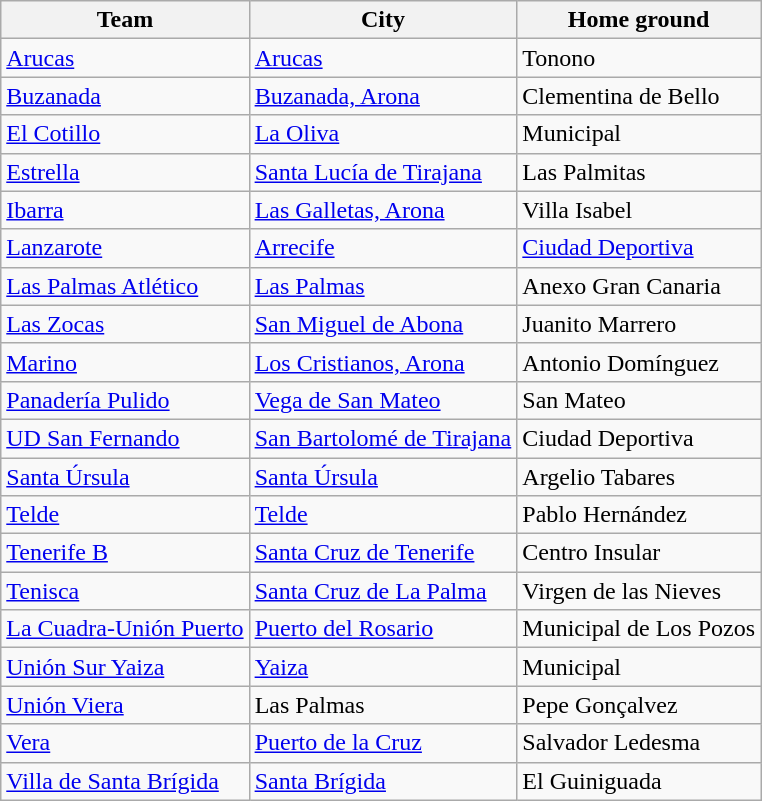<table class="wikitable sortable">
<tr>
<th>Team</th>
<th>City</th>
<th>Home ground</th>
</tr>
<tr>
<td><a href='#'>Arucas</a></td>
<td><a href='#'>Arucas</a></td>
<td>Tonono</td>
</tr>
<tr>
<td><a href='#'>Buzanada</a></td>
<td><a href='#'>Buzanada, Arona</a></td>
<td>Clementina de Bello</td>
</tr>
<tr>
<td><a href='#'>El Cotillo</a></td>
<td><a href='#'>La Oliva</a></td>
<td>Municipal</td>
</tr>
<tr>
<td><a href='#'>Estrella</a></td>
<td><a href='#'>Santa Lucía de Tirajana</a></td>
<td>Las Palmitas</td>
</tr>
<tr>
<td><a href='#'>Ibarra</a></td>
<td><a href='#'>Las Galletas, Arona</a></td>
<td>Villa Isabel</td>
</tr>
<tr>
<td><a href='#'>Lanzarote</a></td>
<td><a href='#'>Arrecife</a></td>
<td><a href='#'>Ciudad Deportiva</a></td>
</tr>
<tr>
<td><a href='#'>Las Palmas Atlético</a></td>
<td><a href='#'>Las Palmas</a></td>
<td>Anexo Gran Canaria</td>
</tr>
<tr>
<td><a href='#'>Las Zocas</a></td>
<td><a href='#'>San Miguel de Abona</a></td>
<td>Juanito Marrero</td>
</tr>
<tr>
<td><a href='#'>Marino</a></td>
<td><a href='#'>Los Cristianos, Arona</a></td>
<td>Antonio Domínguez</td>
</tr>
<tr>
<td><a href='#'>Panadería Pulido</a></td>
<td><a href='#'>Vega de San Mateo</a></td>
<td>San Mateo</td>
</tr>
<tr>
<td><a href='#'>UD San Fernando</a></td>
<td><a href='#'>San Bartolomé de Tirajana</a></td>
<td>Ciudad Deportiva</td>
</tr>
<tr>
<td><a href='#'>Santa Úrsula</a></td>
<td><a href='#'>Santa Úrsula</a></td>
<td>Argelio Tabares</td>
</tr>
<tr>
<td><a href='#'>Telde</a></td>
<td><a href='#'>Telde</a></td>
<td>Pablo Hernández</td>
</tr>
<tr>
<td><a href='#'>Tenerife B</a></td>
<td><a href='#'>Santa Cruz de Tenerife</a></td>
<td>Centro Insular</td>
</tr>
<tr>
<td><a href='#'>Tenisca</a></td>
<td><a href='#'>Santa Cruz de La Palma</a></td>
<td>Virgen de las Nieves</td>
</tr>
<tr>
<td><a href='#'>La Cuadra-Unión Puerto</a></td>
<td><a href='#'>Puerto del Rosario</a></td>
<td>Municipal de Los Pozos</td>
</tr>
<tr>
<td><a href='#'>Unión Sur Yaiza</a></td>
<td><a href='#'>Yaiza</a></td>
<td>Municipal</td>
</tr>
<tr>
<td><a href='#'>Unión Viera</a></td>
<td>Las Palmas</td>
<td>Pepe Gonçalvez</td>
</tr>
<tr>
<td><a href='#'>Vera</a></td>
<td><a href='#'>Puerto de la Cruz</a></td>
<td>Salvador Ledesma</td>
</tr>
<tr>
<td><a href='#'>Villa de Santa Brígida</a></td>
<td><a href='#'>Santa Brígida</a></td>
<td>El Guiniguada</td>
</tr>
</table>
